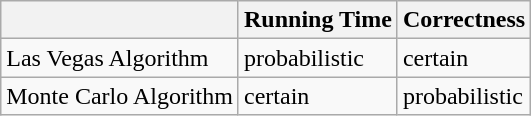<table class="wikitable">
<tr>
<th></th>
<th>Running Time</th>
<th>Correctness</th>
</tr>
<tr>
<td>Las Vegas Algorithm</td>
<td>probabilistic</td>
<td>certain</td>
</tr>
<tr>
<td>Monte Carlo Algorithm</td>
<td>certain</td>
<td>probabilistic</td>
</tr>
</table>
